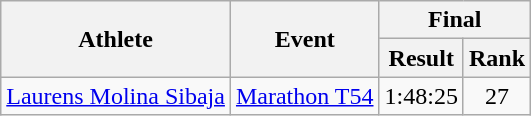<table class="wikitable">
<tr>
<th rowspan="2">Athlete</th>
<th rowspan="2">Event</th>
<th colspan="2">Final</th>
</tr>
<tr>
<th>Result</th>
<th>Rank</th>
</tr>
<tr align=center>
<td align=left><a href='#'>Laurens Molina Sibaja</a></td>
<td align=left><a href='#'>Marathon T54</a></td>
<td>1:48:25</td>
<td>27</td>
</tr>
</table>
